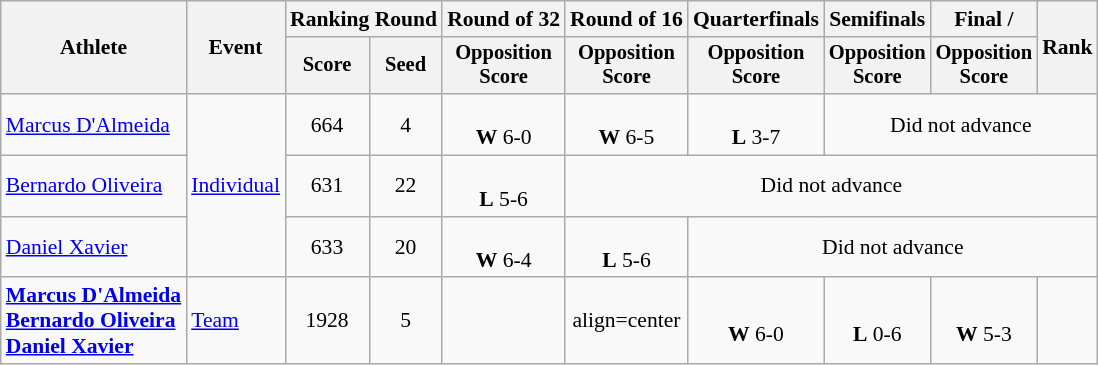<table class="wikitable" style="font-size:90%">
<tr>
<th rowspan="2">Athlete</th>
<th rowspan="2">Event</th>
<th colspan="2">Ranking Round</th>
<th>Round of 32</th>
<th>Round of 16</th>
<th>Quarterfinals</th>
<th>Semifinals</th>
<th>Final / </th>
<th rowspan="2">Rank</th>
</tr>
<tr style="font-size:95%">
<th>Score</th>
<th>Seed</th>
<th>Opposition<br>Score</th>
<th>Opposition<br>Score</th>
<th>Opposition<br>Score</th>
<th>Opposition<br>Score</th>
<th>Opposition<br>Score</th>
</tr>
<tr align=center>
<td align=left><a href='#'>Marcus D'Almeida</a></td>
<td align=left rowspan=3><a href='#'>Individual</a></td>
<td>664</td>
<td>4</td>
<td><br><strong>W</strong> 6-0</td>
<td><br><strong>W</strong> 6-5</td>
<td><br><strong>L</strong> 3-7</td>
<td align=center colspan=3>Did not advance</td>
</tr>
<tr align=center>
<td align=left><a href='#'>Bernardo Oliveira</a></td>
<td>631</td>
<td>22</td>
<td><br><strong>L</strong> 5-6</td>
<td align=center colspan=5>Did not advance</td>
</tr>
<tr align=center>
<td align=left><a href='#'>Daniel Xavier</a></td>
<td>633</td>
<td>20</td>
<td><br><strong>W</strong> 6-4</td>
<td><br><strong>L</strong> 5-6</td>
<td align=center colspan=4>Did not advance</td>
</tr>
<tr align=center>
<td align=left><strong><a href='#'>Marcus D'Almeida</a></strong><br><strong><a href='#'>Bernardo Oliveira</a></strong><br><strong><a href='#'>Daniel Xavier</a></strong></td>
<td align=left><a href='#'>Team</a></td>
<td>1928</td>
<td>5</td>
<td></td>
<td>align=center </td>
<td><br><strong>W</strong> 6-0</td>
<td><br><strong>L</strong> 0-6</td>
<td><br><strong>W</strong> 5-3</td>
<td></td>
</tr>
</table>
